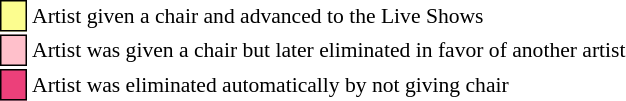<table class="toccolours" style="font-size: 90%; white-space: nowrap;">
<tr>
<td style="background:#FCFD8F; border:1px solid black;">    </td>
<td>Artist given a chair and advanced to the Live Shows</td>
</tr>
<tr>
<td style="background:pink; border:1px solid black;">    </td>
<td>Artist was given a chair but later eliminated in favor of another artist</td>
</tr>
<tr>
<td style="background:#EC407A; border:1px solid black;">    </td>
<td>Artist was eliminated automatically by not giving chair</td>
</tr>
</table>
